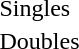<table>
<tr>
<td rowspan=2>Singles</td>
<td rowspan=2></td>
<td rowspan=2></td>
<td></td>
</tr>
<tr>
<td></td>
</tr>
<tr>
<td>Doubles</td>
<td></td>
<td></td>
<td><br></td>
</tr>
<tr>
</tr>
</table>
